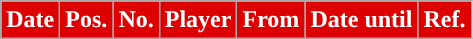<table class="wikitable plainrowheaders sortable">
<tr>
<th style="background:#DD0000; color:white; ">Date</th>
<th style="background:#DD0000; color:white; ">Pos.</th>
<th style="background:#DD0000; color:white; ">No.</th>
<th style="background:#DD0000; color:white; ">Player</th>
<th style="background:#DD0000; color:white; ">From</th>
<th style="background:#DD0000; color:white; ">Date until</th>
<th style="background:#DD0000; color:white; ">Ref.</th>
</tr>
</table>
